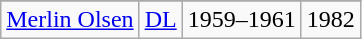<table class="wikitable" style="text-align:center;">
<tr>
</tr>
<tr>
<td><a href='#'>Merlin Olsen</a></td>
<td><a href='#'>DL</a></td>
<td>1959–1961</td>
<td>1982</td>
</tr>
</table>
